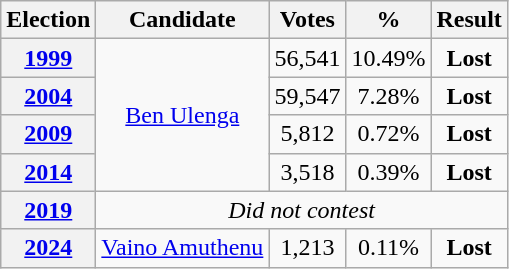<table class="wikitable" style="text-align:center">
<tr>
<th>Election</th>
<th>Candidate</th>
<th><strong>Votes</strong></th>
<th><strong>%</strong></th>
<th>Result</th>
</tr>
<tr>
<th><a href='#'>1999</a></th>
<td rowspan="4"><a href='#'>Ben Ulenga</a></td>
<td>56,541</td>
<td>10.49%</td>
<td><strong>Lost</strong> </td>
</tr>
<tr>
<th><a href='#'>2004</a></th>
<td>59,547</td>
<td>7.28%</td>
<td><strong>Lost</strong> </td>
</tr>
<tr>
<th><a href='#'>2009</a></th>
<td>5,812</td>
<td>0.72%</td>
<td><strong>Lost</strong> </td>
</tr>
<tr>
<th><a href='#'>2014</a></th>
<td>3,518</td>
<td>0.39%</td>
<td><strong>Lost</strong> </td>
</tr>
<tr>
<th><a href='#'>2019</a></th>
<td colspan="4"><em>Did not contest</em></td>
</tr>
<tr>
<th><a href='#'>2024</a></th>
<td><a href='#'>Vaino Amuthenu</a></td>
<td>1,213</td>
<td>0.11%</td>
<td><strong>Lost</strong> </td>
</tr>
</table>
